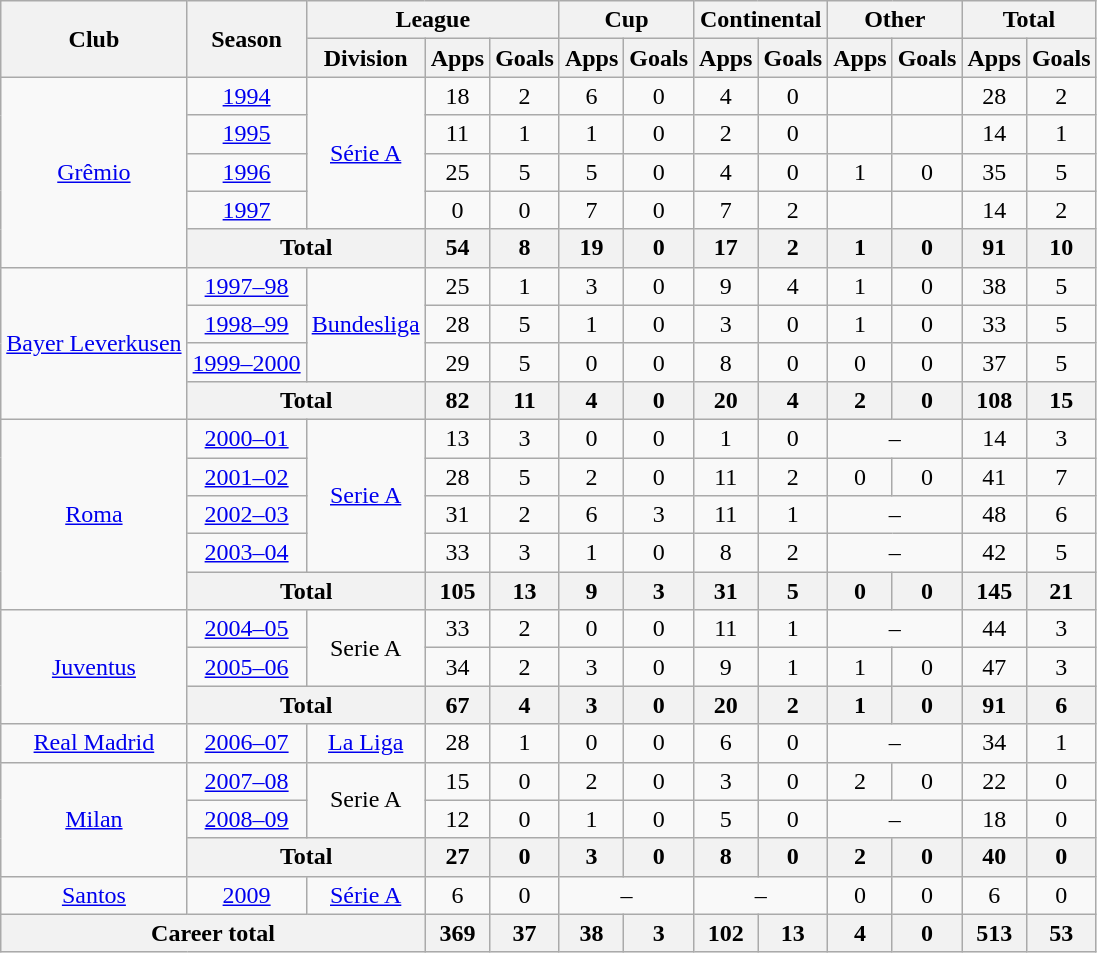<table class="wikitable" style="text-align:center">
<tr>
<th rowspan="2">Club</th>
<th rowspan="2">Season</th>
<th colspan="3">League</th>
<th colspan="2">Cup</th>
<th colspan="2">Continental</th>
<th colspan="2">Other</th>
<th colspan="2">Total</th>
</tr>
<tr>
<th>Division</th>
<th>Apps</th>
<th>Goals</th>
<th>Apps</th>
<th>Goals</th>
<th>Apps</th>
<th>Goals</th>
<th>Apps</th>
<th>Goals</th>
<th>Apps</th>
<th>Goals</th>
</tr>
<tr>
<td rowspan="5"><a href='#'>Grêmio</a></td>
<td><a href='#'>1994</a></td>
<td rowspan="4"><a href='#'>Série A</a></td>
<td>18</td>
<td>2</td>
<td>6</td>
<td>0</td>
<td>4</td>
<td>0</td>
<td></td>
<td></td>
<td>28</td>
<td>2</td>
</tr>
<tr>
<td><a href='#'>1995</a></td>
<td>11</td>
<td>1</td>
<td>1</td>
<td>0</td>
<td>2</td>
<td>0</td>
<td></td>
<td></td>
<td>14</td>
<td>1</td>
</tr>
<tr>
<td><a href='#'>1996</a></td>
<td>25</td>
<td>5</td>
<td>5</td>
<td>0</td>
<td>4</td>
<td>0</td>
<td>1</td>
<td>0</td>
<td>35</td>
<td>5</td>
</tr>
<tr>
<td><a href='#'>1997</a></td>
<td>0</td>
<td>0</td>
<td>7</td>
<td>0</td>
<td>7</td>
<td>2</td>
<td></td>
<td></td>
<td>14</td>
<td>2</td>
</tr>
<tr>
<th colspan="2">Total</th>
<th>54</th>
<th>8</th>
<th>19</th>
<th>0</th>
<th>17</th>
<th>2</th>
<th>1</th>
<th>0</th>
<th>91</th>
<th>10</th>
</tr>
<tr>
<td rowspan="4"><a href='#'>Bayer Leverkusen</a></td>
<td><a href='#'>1997–98</a></td>
<td rowspan="3"><a href='#'>Bundesliga</a></td>
<td>25</td>
<td>1</td>
<td>3</td>
<td>0</td>
<td>9</td>
<td>4</td>
<td>1</td>
<td>0</td>
<td>38</td>
<td>5</td>
</tr>
<tr>
<td><a href='#'>1998–99</a></td>
<td>28</td>
<td>5</td>
<td>1</td>
<td>0</td>
<td>3</td>
<td>0</td>
<td>1</td>
<td>0</td>
<td>33</td>
<td>5</td>
</tr>
<tr>
<td><a href='#'>1999–2000</a></td>
<td>29</td>
<td>5</td>
<td>0</td>
<td>0</td>
<td>8</td>
<td>0</td>
<td>0</td>
<td>0</td>
<td>37</td>
<td>5</td>
</tr>
<tr>
<th colspan="2">Total</th>
<th>82</th>
<th>11</th>
<th>4</th>
<th>0</th>
<th>20</th>
<th>4</th>
<th>2</th>
<th>0</th>
<th>108</th>
<th>15</th>
</tr>
<tr>
<td rowspan="5"><a href='#'>Roma</a></td>
<td><a href='#'>2000–01</a></td>
<td rowspan="4"><a href='#'>Serie A</a></td>
<td>13</td>
<td>3</td>
<td>0</td>
<td>0</td>
<td>1</td>
<td>0</td>
<td colspan="2">–</td>
<td>14</td>
<td>3</td>
</tr>
<tr>
<td><a href='#'>2001–02</a></td>
<td>28</td>
<td>5</td>
<td>2</td>
<td>0</td>
<td>11</td>
<td>2</td>
<td>0</td>
<td>0</td>
<td>41</td>
<td>7</td>
</tr>
<tr>
<td><a href='#'>2002–03</a></td>
<td>31</td>
<td>2</td>
<td>6</td>
<td>3</td>
<td>11</td>
<td>1</td>
<td colspan="2">–</td>
<td>48</td>
<td>6</td>
</tr>
<tr>
<td><a href='#'>2003–04</a></td>
<td>33</td>
<td>3</td>
<td>1</td>
<td>0</td>
<td>8</td>
<td>2</td>
<td colspan="2">–</td>
<td>42</td>
<td>5</td>
</tr>
<tr>
<th colspan="2">Total</th>
<th>105</th>
<th>13</th>
<th>9</th>
<th>3</th>
<th>31</th>
<th>5</th>
<th>0</th>
<th>0</th>
<th>145</th>
<th>21</th>
</tr>
<tr>
<td rowspan="3"><a href='#'>Juventus</a></td>
<td><a href='#'>2004–05</a></td>
<td rowspan="2">Serie A</td>
<td>33</td>
<td>2</td>
<td>0</td>
<td>0</td>
<td>11</td>
<td>1</td>
<td colspan="2">–</td>
<td>44</td>
<td>3</td>
</tr>
<tr>
<td><a href='#'>2005–06</a></td>
<td>34</td>
<td>2</td>
<td>3</td>
<td>0</td>
<td>9</td>
<td>1</td>
<td>1</td>
<td>0</td>
<td>47</td>
<td>3</td>
</tr>
<tr>
<th colspan="2">Total</th>
<th>67</th>
<th>4</th>
<th>3</th>
<th>0</th>
<th>20</th>
<th>2</th>
<th>1</th>
<th>0</th>
<th>91</th>
<th>6</th>
</tr>
<tr>
<td><a href='#'>Real Madrid</a></td>
<td><a href='#'>2006–07</a></td>
<td><a href='#'>La Liga</a></td>
<td>28</td>
<td>1</td>
<td>0</td>
<td>0</td>
<td>6</td>
<td>0</td>
<td colspan="2">–</td>
<td>34</td>
<td>1</td>
</tr>
<tr>
<td rowspan="3"><a href='#'>Milan</a></td>
<td><a href='#'>2007–08</a></td>
<td rowspan="2">Serie A</td>
<td>15</td>
<td>0</td>
<td>2</td>
<td>0</td>
<td>3</td>
<td>0</td>
<td>2</td>
<td>0</td>
<td>22</td>
<td>0</td>
</tr>
<tr>
<td><a href='#'>2008–09</a></td>
<td>12</td>
<td>0</td>
<td>1</td>
<td>0</td>
<td>5</td>
<td>0</td>
<td colspan="2">–</td>
<td>18</td>
<td>0</td>
</tr>
<tr>
<th colspan="2">Total</th>
<th>27</th>
<th>0</th>
<th>3</th>
<th>0</th>
<th>8</th>
<th>0</th>
<th>2</th>
<th>0</th>
<th>40</th>
<th>0</th>
</tr>
<tr>
<td><a href='#'>Santos</a></td>
<td><a href='#'>2009</a></td>
<td><a href='#'>Série A</a></td>
<td>6</td>
<td>0</td>
<td colspan="2">–</td>
<td colspan="2">–</td>
<td>0</td>
<td>0</td>
<td>6</td>
<td>0</td>
</tr>
<tr>
<th colspan="3">Career total</th>
<th>369</th>
<th>37</th>
<th>38</th>
<th>3</th>
<th>102</th>
<th>13</th>
<th>4</th>
<th>0</th>
<th>513</th>
<th>53</th>
</tr>
</table>
